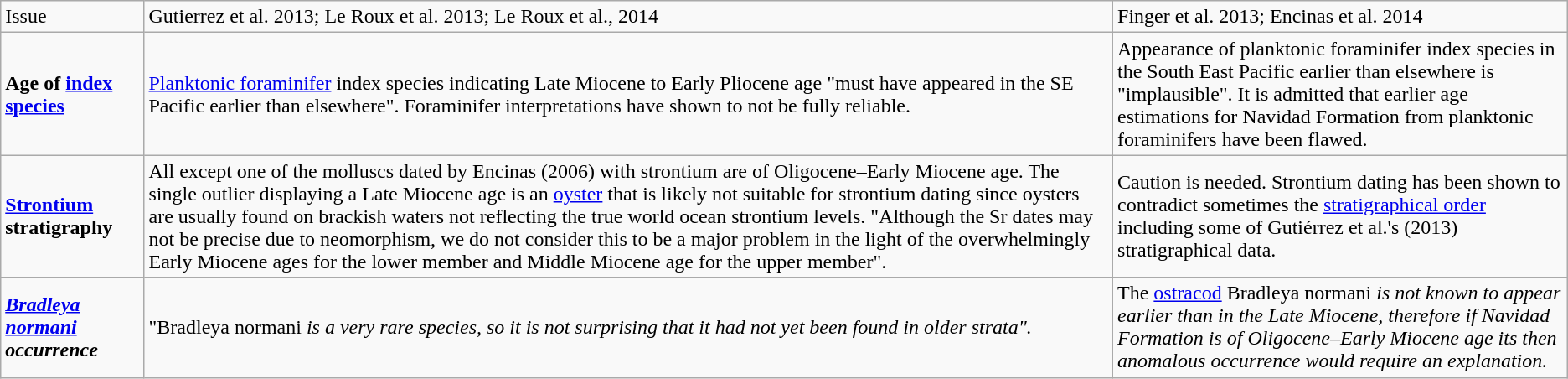<table class="wikitable">
<tr>
<td rowspan=1>Issue</td>
<td rowspan=1>Gutierrez et al. 2013; Le Roux et al. 2013; Le Roux et al., 2014</td>
<td rowspan=1>Finger et al. 2013; Encinas et al. 2014</td>
</tr>
<tr>
<td rowspan=1><strong>Age of <a href='#'>index species</a></strong></td>
<td rowspan=1><a href='#'>Planktonic foraminifer</a> index species indicating Late Miocene to Early Pliocene age "must have appeared in the SE Pacific earlier than elsewhere". Foraminifer interpretations have shown to not be fully reliable.</td>
<td rowspan=1>Appearance of planktonic foraminifer index species in the South East Pacific earlier than elsewhere is "implausible". It is admitted that earlier age estimations for Navidad Formation from planktonic foraminifers have been flawed.</td>
</tr>
<tr>
<td rowspan=1><strong><a href='#'>Strontium</a> stratigraphy</strong></td>
<td rowspan=1>All except one of the molluscs dated by Encinas (2006) with strontium are of Oligocene–Early Miocene age. The single outlier displaying a Late Miocene age is an <a href='#'>oyster</a> that is likely not suitable for strontium dating since oysters are usually found on brackish waters not reflecting the true world ocean strontium levels. "Although the Sr dates may not be precise due to neomorphism, we do not consider this to be a major problem in the light of the overwhelmingly Early Miocene ages for the lower member and Middle Miocene age for the upper member".</td>
<td rowspan=1>Caution is needed. Strontium dating has been shown to contradict sometimes the <a href='#'>stratigraphical order</a> including some of Gutiérrez et al.'s (2013) stratigraphical data.</td>
</tr>
<tr>
<td rowspan=1><strong><em><a href='#'>Bradleya normani</a><em> occurrence<strong></td>
<td rowspan=1>"</em>Bradleya normani<em> is a very rare species, so it is not surprising that it had not yet been found in older strata".</td>
<td rowspan=1>The <a href='#'>ostracod</a> </em>Bradleya normani<em> is not known to appear earlier than in the Late Miocene, therefore if Navidad Formation is of Oligocene–Early Miocene age its then anomalous occurrence would require an explanation.</td>
</tr>
</table>
